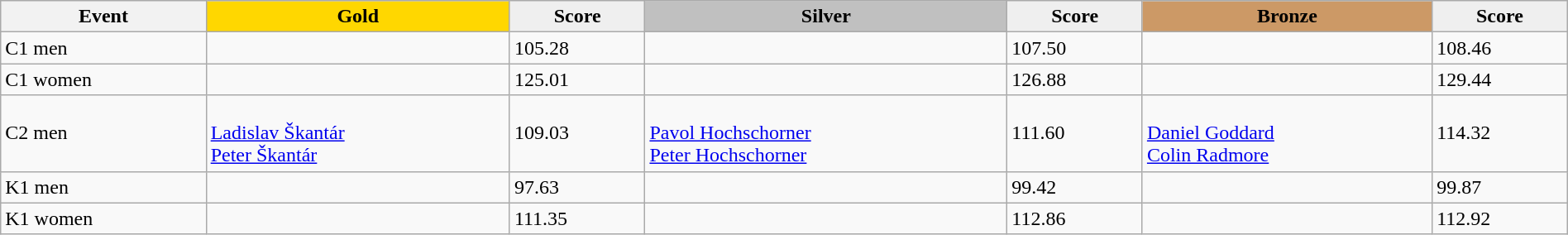<table class="wikitable" width=100%>
<tr>
<th>Event</th>
<td align=center bgcolor="gold"><strong>Gold</strong></td>
<td align=center bgcolor="EFEFEF"><strong>Score</strong></td>
<td align=center bgcolor="silver"><strong>Silver</strong></td>
<td align=center bgcolor="EFEFEF"><strong>Score</strong></td>
<td align=center bgcolor="CC9966"><strong>Bronze</strong></td>
<td align=center bgcolor="EFEFEF"><strong>Score</strong></td>
</tr>
<tr>
<td>C1 men</td>
<td></td>
<td>105.28</td>
<td></td>
<td>107.50</td>
<td></td>
<td>108.46</td>
</tr>
<tr>
<td>C1 women</td>
<td></td>
<td>125.01</td>
<td></td>
<td>126.88</td>
<td></td>
<td>129.44</td>
</tr>
<tr>
<td>C2 men</td>
<td><br><a href='#'>Ladislav Škantár</a><br><a href='#'>Peter Škantár</a></td>
<td>109.03</td>
<td><br><a href='#'>Pavol Hochschorner</a><br><a href='#'>Peter Hochschorner</a></td>
<td>111.60</td>
<td><br><a href='#'>Daniel Goddard</a><br><a href='#'>Colin Radmore</a></td>
<td>114.32</td>
</tr>
<tr>
<td>K1 men</td>
<td></td>
<td>97.63</td>
<td></td>
<td>99.42</td>
<td></td>
<td>99.87</td>
</tr>
<tr>
<td>K1 women</td>
<td></td>
<td>111.35</td>
<td></td>
<td>112.86</td>
<td></td>
<td>112.92</td>
</tr>
</table>
